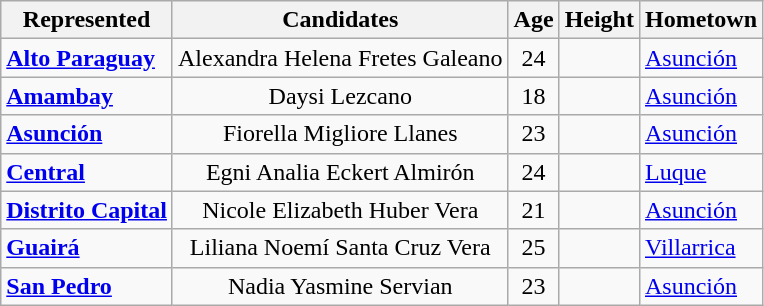<table class="sortable wikitable">
<tr>
<th>Represented</th>
<th>Candidates</th>
<th>Age</th>
<th>Height</th>
<th>Hometown</th>
</tr>
<tr>
<td> <strong><a href='#'>Alto Paraguay</a></strong></td>
<td style="text-align: center;">Alexandra Helena Fretes Galeano</td>
<td style="text-align: center;">24</td>
<td style="text-align: center;"></td>
<td><a href='#'>Asunción</a></td>
</tr>
<tr>
<td> <strong><a href='#'>Amambay</a></strong></td>
<td style="text-align: center;">Daysi Lezcano</td>
<td style="text-align: center;">18</td>
<td style="text-align: center;"></td>
<td><a href='#'>Asunción</a></td>
</tr>
<tr>
<td> <strong><a href='#'>Asunción</a></strong></td>
<td style="text-align: center;">Fiorella Migliore Llanes</td>
<td style="text-align: center;">23</td>
<td style="text-align: center;"></td>
<td><a href='#'>Asunción</a></td>
</tr>
<tr>
<td> <strong><a href='#'>Central</a></strong></td>
<td style="text-align: center;">Egni Analia Eckert Almirón</td>
<td style="text-align: center;">24</td>
<td style="text-align: center;"></td>
<td><a href='#'>Luque</a></td>
</tr>
<tr>
<td> <strong><a href='#'>Distrito Capital</a></strong></td>
<td style="text-align: center;">Nicole Elizabeth Huber Vera</td>
<td style="text-align: center;">21</td>
<td style="text-align: center;"></td>
<td><a href='#'>Asunción</a></td>
</tr>
<tr>
<td> <strong><a href='#'>Guairá</a></strong></td>
<td style="text-align: center;">Liliana Noemí Santa Cruz Vera</td>
<td style="text-align: center;">25</td>
<td style="text-align: center;"></td>
<td><a href='#'>Villarrica</a></td>
</tr>
<tr>
<td> <strong><a href='#'>San Pedro</a></strong></td>
<td style="text-align: center;">Nadia Yasmine Servian</td>
<td style="text-align: center;">23</td>
<td style="text-align: center;"></td>
<td><a href='#'>Asunción</a></td>
</tr>
</table>
